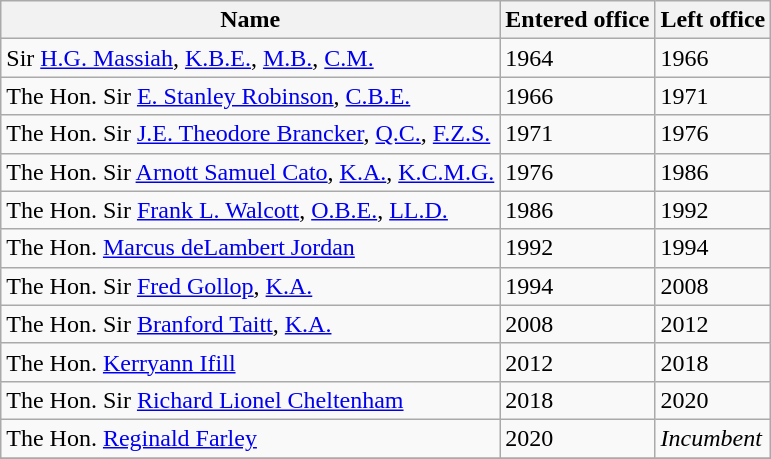<table class="wikitable">
<tr>
<th>Name</th>
<th>Entered office</th>
<th>Left office</th>
</tr>
<tr>
<td>Sir <a href='#'>H.G. Massiah</a>, <a href='#'>K.B.E.</a>, <a href='#'>M.B.</a>, <a href='#'>C.M.</a></td>
<td>1964</td>
<td>1966</td>
</tr>
<tr>
<td>The Hon. Sir <a href='#'>E. Stanley Robinson</a>, <a href='#'>C.B.E.</a></td>
<td>1966</td>
<td>1971</td>
</tr>
<tr>
<td>The Hon. Sir <a href='#'>J.E. Theodore Brancker</a>, <a href='#'>Q.C.</a>, <a href='#'>F.Z.S.</a></td>
<td>1971</td>
<td>1976</td>
</tr>
<tr>
<td>The Hon. Sir <a href='#'>Arnott Samuel Cato</a>, <a href='#'>K.A.</a>, <a href='#'>K.C.M.G.</a></td>
<td>1976</td>
<td>1986</td>
</tr>
<tr>
<td>The Hon. Sir <a href='#'>Frank L. Walcott</a>, <a href='#'>O.B.E.</a>, <a href='#'>LL.D.</a></td>
<td>1986</td>
<td>1992</td>
</tr>
<tr>
<td>The Hon. <a href='#'>Marcus deLambert Jordan</a></td>
<td>1992</td>
<td>1994</td>
</tr>
<tr>
<td>The Hon. Sir <a href='#'>Fred Gollop</a>, <a href='#'>K.A.</a></td>
<td>1994</td>
<td>2008</td>
</tr>
<tr>
<td>The Hon. Sir <a href='#'>Branford Taitt</a>, <a href='#'>K.A.</a></td>
<td>2008</td>
<td>2012</td>
</tr>
<tr>
<td>The Hon. <a href='#'>Kerryann Ifill</a></td>
<td>2012</td>
<td>2018</td>
</tr>
<tr>
<td>The Hon. Sir <a href='#'>Richard Lionel Cheltenham</a></td>
<td>2018</td>
<td>2020</td>
</tr>
<tr>
<td>The Hon. <a href='#'>Reginald Farley</a></td>
<td>2020</td>
<td><em>Incumbent</em></td>
</tr>
<tr>
</tr>
</table>
